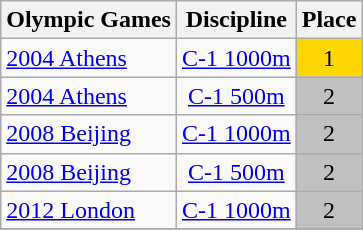<table class="wikitable">
<tr>
<th>Olympic Games</th>
<th>Discipline</th>
<th>Place</th>
</tr>
<tr>
<td> <a href='#'>2004 Athens</a></td>
<td align=center><a href='#'>C-1 1000m</a></td>
<td align=center style="background:gold;">1</td>
</tr>
<tr>
<td> <a href='#'>2004 Athens</a></td>
<td align=center><a href='#'>C-1 500m</a></td>
<td align=center style="background:silver;">2</td>
</tr>
<tr>
<td> <a href='#'>2008 Beijing</a></td>
<td align=center><a href='#'>C-1 1000m</a></td>
<td align=center style="background:silver;">2</td>
</tr>
<tr>
<td> <a href='#'>2008 Beijing</a></td>
<td align=center><a href='#'>C-1 500m</a></td>
<td align=center style="background:silver;">2</td>
</tr>
<tr>
<td> <a href='#'>2012 London</a></td>
<td align=center><a href='#'>C-1 1000m</a></td>
<td align=center style="background:silver;">2</td>
</tr>
<tr>
</tr>
</table>
